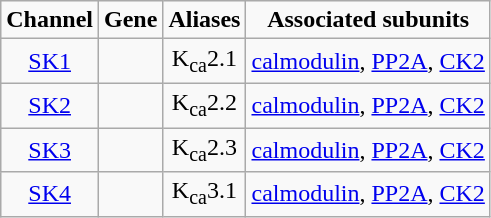<table class="wikitable"  style="text-align:center">
<tr>
<td><strong>Channel</strong></td>
<td><strong>Gene</strong></td>
<td><strong>Aliases</strong></td>
<td><strong>Associated subunits</strong></td>
</tr>
<tr>
<td><a href='#'>SK1</a></td>
<td></td>
<td>K<sub>ca</sub>2.1</td>
<td><a href='#'>calmodulin</a>, <a href='#'>PP2A</a>, <a href='#'>CK2</a></td>
</tr>
<tr>
<td><a href='#'>SK2</a></td>
<td></td>
<td>K<sub>ca</sub>2.2</td>
<td><a href='#'>calmodulin</a>, <a href='#'>PP2A</a>, <a href='#'>CK2</a></td>
</tr>
<tr>
<td><a href='#'>SK3</a></td>
<td></td>
<td>K<sub>ca</sub>2.3</td>
<td><a href='#'>calmodulin</a>, <a href='#'>PP2A</a>, <a href='#'>CK2</a></td>
</tr>
<tr>
<td><a href='#'>SK4</a></td>
<td></td>
<td>K<sub>ca</sub>3.1</td>
<td><a href='#'>calmodulin</a>, <a href='#'>PP2A</a>, <a href='#'>CK2</a></td>
</tr>
</table>
